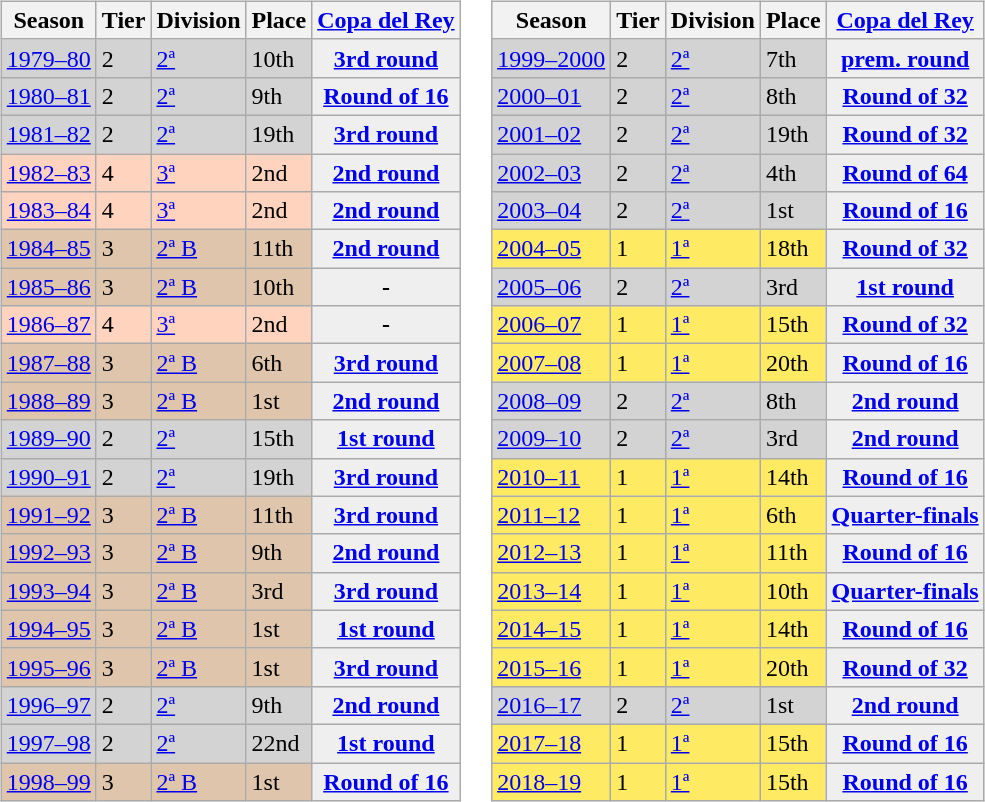<table>
<tr>
<td valign="top" width=0%><br><table class="wikitable">
<tr style="background:#f0f6fa;">
<th>Season</th>
<th>Tier</th>
<th>Division</th>
<th>Place</th>
<th><a href='#'>Copa del Rey</a></th>
</tr>
<tr>
<td style="background:#D3D3D3;"><a href='#'>1979–80</a></td>
<td style="background:#D3D3D3;">2</td>
<td style="background:#D3D3D3;"><a href='#'>2ª</a></td>
<td style="background:#D3D3D3;">10th</td>
<th style="background:#efefef;"><a href='#'>3rd round</a></th>
</tr>
<tr>
<td style="background:#D3D3D3;"><a href='#'>1980–81</a></td>
<td style="background:#D3D3D3;">2</td>
<td style="background:#D3D3D3;"><a href='#'>2ª</a></td>
<td style="background:#D3D3D3;">9th</td>
<th style="background:#efefef;"><a href='#'>Round of 16</a></th>
</tr>
<tr>
<td style="background:#D3D3D3;"><a href='#'>1981–82</a></td>
<td style="background:#D3D3D3;">2</td>
<td style="background:#D3D3D3;"><a href='#'>2ª</a></td>
<td style="background:#D3D3D3;">19th</td>
<th style="background:#efefef;"><a href='#'>3rd round</a></th>
</tr>
<tr>
<td style="background:#FFD3BD;"><a href='#'>1982–83</a></td>
<td style="background:#FFD3BD;">4</td>
<td style="background:#FFD3BD;"><a href='#'>3ª</a></td>
<td style="background:#FFD3BD;">2nd</td>
<th style="background:#efefef;"><a href='#'>2nd round</a></th>
</tr>
<tr>
<td style="background:#FFD3BD;"><a href='#'>1983–84</a></td>
<td style="background:#FFD3BD;">4</td>
<td style="background:#FFD3BD;"><a href='#'>3ª</a></td>
<td style="background:#FFD3BD;">2nd</td>
<th style="background:#efefef;"><a href='#'>2nd round</a></th>
</tr>
<tr>
<td style="background:#DEC5AB;"><a href='#'>1984–85</a></td>
<td style="background:#DEC5AB;">3</td>
<td style="background:#DEC5AB;"><a href='#'>2ª B</a></td>
<td style="background:#DEC5AB;">11th</td>
<th style="background:#efefef;"><a href='#'>2nd round</a></th>
</tr>
<tr>
<td style="background:#DEC5AB;"><a href='#'>1985–86</a></td>
<td style="background:#DEC5AB;">3</td>
<td style="background:#DEC5AB;"><a href='#'>2ª B</a></td>
<td style="background:#DEC5AB;">10th</td>
<th style="background:#efefef;">-</th>
</tr>
<tr>
<td style="background:#FFD3BD;"><a href='#'>1986–87</a></td>
<td style="background:#FFD3BD;">4</td>
<td style="background:#FFD3BD;"><a href='#'>3ª</a></td>
<td style="background:#FFD3BD;">2nd</td>
<th style="background:#efefef;">-</th>
</tr>
<tr>
<td style="background:#DEC5AB;"><a href='#'>1987–88</a></td>
<td style="background:#DEC5AB;">3</td>
<td style="background:#DEC5AB;"><a href='#'>2ª B</a></td>
<td style="background:#DEC5AB;">6th</td>
<th style="background:#efefef;"><a href='#'>3rd round</a></th>
</tr>
<tr>
<td style="background:#DEC5AB;"><a href='#'>1988–89</a></td>
<td style="background:#DEC5AB;">3</td>
<td style="background:#DEC5AB;"><a href='#'>2ª B</a></td>
<td style="background:#DEC5AB;">1st</td>
<th style="background:#efefef;"><a href='#'>2nd round</a></th>
</tr>
<tr>
<td style="background:#D3D3D3;"><a href='#'>1989–90</a></td>
<td style="background:#D3D3D3;">2</td>
<td style="background:#D3D3D3;"><a href='#'>2ª</a></td>
<td style="background:#D3D3D3;">15th</td>
<th style="background:#efefef;"><a href='#'>1st round</a></th>
</tr>
<tr>
<td style="background:#D3D3D3;"><a href='#'>1990–91</a></td>
<td style="background:#D3D3D3;">2</td>
<td style="background:#D3D3D3;"><a href='#'>2ª</a></td>
<td style="background:#D3D3D3;">19th</td>
<th style="background:#efefef;"><a href='#'>3rd round</a></th>
</tr>
<tr>
<td style="background:#DEC5AB;"><a href='#'>1991–92</a></td>
<td style="background:#DEC5AB;">3</td>
<td style="background:#DEC5AB;"><a href='#'>2ª B</a></td>
<td style="background:#DEC5AB;">11th</td>
<th style="background:#efefef;"><a href='#'>3rd round</a></th>
</tr>
<tr>
<td style="background:#DEC5AB;"><a href='#'>1992–93</a></td>
<td style="background:#DEC5AB;">3</td>
<td style="background:#DEC5AB;"><a href='#'>2ª B</a></td>
<td style="background:#DEC5AB;">9th</td>
<th style="background:#efefef;"><a href='#'>2nd round</a></th>
</tr>
<tr>
<td style="background:#DEC5AB;"><a href='#'>1993–94</a></td>
<td style="background:#DEC5AB;">3</td>
<td style="background:#DEC5AB;"><a href='#'>2ª B</a></td>
<td style="background:#DEC5AB;">3rd</td>
<th style="background:#efefef;"><a href='#'>3rd round</a></th>
</tr>
<tr>
<td style="background:#DEC5AB;"><a href='#'>1994–95</a></td>
<td style="background:#DEC5AB;">3</td>
<td style="background:#DEC5AB;"><a href='#'>2ª B</a></td>
<td style="background:#DEC5AB;">1st</td>
<th style="background:#efefef;"><a href='#'>1st round</a></th>
</tr>
<tr>
<td style="background:#DEC5AB;"><a href='#'>1995–96</a></td>
<td style="background:#DEC5AB;">3</td>
<td style="background:#DEC5AB;"><a href='#'>2ª B</a></td>
<td style="background:#DEC5AB;">1st</td>
<th style="background:#efefef;"><a href='#'>3rd round</a></th>
</tr>
<tr>
<td style="background:#D3D3D3;"><a href='#'>1996–97</a></td>
<td style="background:#D3D3D3;">2</td>
<td style="background:#D3D3D3;"><a href='#'>2ª</a></td>
<td style="background:#D3D3D3;">9th</td>
<th style="background:#efefef;"><a href='#'>2nd round</a></th>
</tr>
<tr>
<td style="background:#D3D3D3;"><a href='#'>1997–98</a></td>
<td style="background:#D3D3D3;">2</td>
<td style="background:#D3D3D3;"><a href='#'>2ª</a></td>
<td style="background:#D3D3D3;">22nd</td>
<th style="background:#efefef;"><a href='#'>1st round</a></th>
</tr>
<tr>
<td style="background:#DEC5AB;"><a href='#'>1998–99</a></td>
<td style="background:#DEC5AB;">3</td>
<td style="background:#DEC5AB;"><a href='#'>2ª B</a></td>
<td style="background:#DEC5AB;">1st</td>
<th style="background:#efefef;"><a href='#'>Round of 16</a></th>
</tr>
</table>
</td>
<td style="vertical-align:top;"><br><table class="wikitable">
<tr style="background:#f0f6fa;">
<th>Season</th>
<th>Tier</th>
<th>Division</th>
<th>Place</th>
<th><a href='#'>Copa del Rey</a></th>
</tr>
<tr>
<td style="background:#D3D3D3;"><a href='#'>1999–2000</a></td>
<td style="background:#D3D3D3;">2</td>
<td style="background:#D3D3D3;"><a href='#'>2ª</a></td>
<td style="background:#D3D3D3;">7th</td>
<th style="background:#efefef;"><a href='#'>prem. round</a></th>
</tr>
<tr>
<td style="background:#D3D3D3;"><a href='#'>2000–01</a></td>
<td style="background:#D3D3D3;">2</td>
<td style="background:#D3D3D3;"><a href='#'>2ª</a></td>
<td style="background:#D3D3D3;">8th</td>
<th style="background:#efefef;"><a href='#'>Round of 32</a></th>
</tr>
<tr>
<td style="background:#D3D3D3;"><a href='#'>2001–02</a></td>
<td style="background:#D3D3D3;">2</td>
<td style="background:#D3D3D3;"><a href='#'>2ª</a></td>
<td style="background:#D3D3D3;">19th</td>
<th style="background:#efefef;"><a href='#'>Round of 32</a></th>
</tr>
<tr>
<td style="background:#D3D3D3;"><a href='#'>2002–03</a></td>
<td style="background:#D3D3D3;">2</td>
<td style="background:#D3D3D3;"><a href='#'>2ª</a></td>
<td style="background:#D3D3D3;">4th</td>
<th style="background:#efefef;"><a href='#'>Round of 64</a></th>
</tr>
<tr>
<td style="background:#D3D3D3;"><a href='#'>2003–04</a></td>
<td style="background:#D3D3D3;">2</td>
<td style="background:#D3D3D3;"><a href='#'>2ª</a></td>
<td style="background:#D3D3D3;">1st</td>
<th style="background:#efefef;"><a href='#'>Round of 16</a></th>
</tr>
<tr>
<td style="background:#FFEA64;"><a href='#'>2004–05</a></td>
<td style="background:#FFEA64;">1</td>
<td style="background:#FFEA64;"><a href='#'>1ª</a></td>
<td style="background:#FFEA64;">18th</td>
<th style="background:#efefef;"><a href='#'>Round of 32</a></th>
</tr>
<tr>
<td style="background:#D3D3D3;"><a href='#'>2005–06</a></td>
<td style="background:#D3D3D3;">2</td>
<td style="background:#D3D3D3;"><a href='#'>2ª</a></td>
<td style="background:#D3D3D3;">3rd</td>
<th style="background:#efefef;"><a href='#'>1st round</a></th>
</tr>
<tr>
<td style="background:#FFEA64;"><a href='#'>2006–07</a></td>
<td style="background:#FFEA64;">1</td>
<td style="background:#FFEA64;"><a href='#'>1ª</a></td>
<td style="background:#FFEA64;">15th</td>
<th style="background:#efefef;"><a href='#'>Round of 32</a></th>
</tr>
<tr>
<td style="background:#FFEA64;"><a href='#'>2007–08</a></td>
<td style="background:#FFEA64;">1</td>
<td style="background:#FFEA64;"><a href='#'>1ª</a></td>
<td style="background:#FFEA64;">20th</td>
<th style="background:#efefef;"><a href='#'>Round of 16</a></th>
</tr>
<tr>
<td style="background:#D3D3D3;"><a href='#'>2008–09</a></td>
<td style="background:#D3D3D3;">2</td>
<td style="background:#D3D3D3;"><a href='#'>2ª</a></td>
<td style="background:#D3D3D3;">8th</td>
<th style="background:#efefef;"><a href='#'>2nd round</a></th>
</tr>
<tr>
<td style="background:#D3D3D3;"><a href='#'>2009–10</a></td>
<td style="background:#D3D3D3;">2</td>
<td style="background:#D3D3D3;"><a href='#'>2ª</a></td>
<td style="background:#D3D3D3;">3rd</td>
<th style="background:#efefef;"><a href='#'>2nd round</a></th>
</tr>
<tr>
<td style="background:#FFEA64;"><a href='#'>2010–11</a></td>
<td style="background:#FFEA64;">1</td>
<td style="background:#FFEA64;"><a href='#'>1ª</a></td>
<td style="background:#FFEA64;">14th</td>
<th style="background:#efefef;"><a href='#'>Round of 16</a></th>
</tr>
<tr>
<td style="background:#FFEA64;"><a href='#'>2011–12</a></td>
<td style="background:#FFEA64;">1</td>
<td style="background:#FFEA64;"><a href='#'>1ª</a></td>
<td style="background:#FFEA64;">6th</td>
<th style="background:#efefef;"><a href='#'>Quarter-finals</a></th>
</tr>
<tr>
<td style="background:#FFEA64;"><a href='#'>2012–13</a></td>
<td style="background:#FFEA64;">1</td>
<td style="background:#FFEA64;"><a href='#'>1ª</a></td>
<td style="background:#FFEA64;">11th</td>
<th style="background:#efefef;"><a href='#'>Round of 16</a></th>
</tr>
<tr>
<td style="background:#FFEA64;"><a href='#'>2013–14</a></td>
<td style="background:#FFEA64;">1</td>
<td style="background:#FFEA64;"><a href='#'>1ª</a></td>
<td style="background:#FFEA64;">10th</td>
<th style="background:#efefef;"><a href='#'>Quarter-finals</a></th>
</tr>
<tr>
<td style="background:#FFEA64;"><a href='#'>2014–15</a></td>
<td style="background:#FFEA64;">1</td>
<td style="background:#FFEA64;"><a href='#'>1ª</a></td>
<td style="background:#FFEA64;">14th</td>
<th style="background:#efefef;"><a href='#'>Round of 16</a></th>
</tr>
<tr>
<td style="background:#FFEA64;"><a href='#'>2015–16</a></td>
<td style="background:#FFEA64;">1</td>
<td style="background:#FFEA64;"><a href='#'>1ª</a></td>
<td style="background:#FFEA64;">20th</td>
<th style="background:#efefef;"><a href='#'>Round of 32</a></th>
</tr>
<tr>
<td style="background:#D3D3D3;"><a href='#'>2016–17</a></td>
<td style="background:#D3D3D3;">2</td>
<td style="background:#D3D3D3;"><a href='#'>2ª</a></td>
<td style="background:#D3D3D3;">1st</td>
<th style="background:#efefef;"><a href='#'>2nd round</a></th>
</tr>
<tr>
<td style="background:#FFEA64;"><a href='#'>2017–18</a></td>
<td style="background:#FFEA64;">1</td>
<td style="background:#FFEA64;"><a href='#'>1ª</a></td>
<td style="background:#FFEA64;">15th</td>
<th style="background:#efefef;"><a href='#'>Round of 16</a></th>
</tr>
<tr>
<td style="background:#FFEA64;"><a href='#'>2018–19</a></td>
<td style="background:#FFEA64;">1</td>
<td style="background:#FFEA64;"><a href='#'>1ª</a></td>
<td style="background:#FFEA64;">15th</td>
<th style="background:#efefef;"><a href='#'>Round of 16</a></th>
</tr>
</table>
</td>
</tr>
</table>
